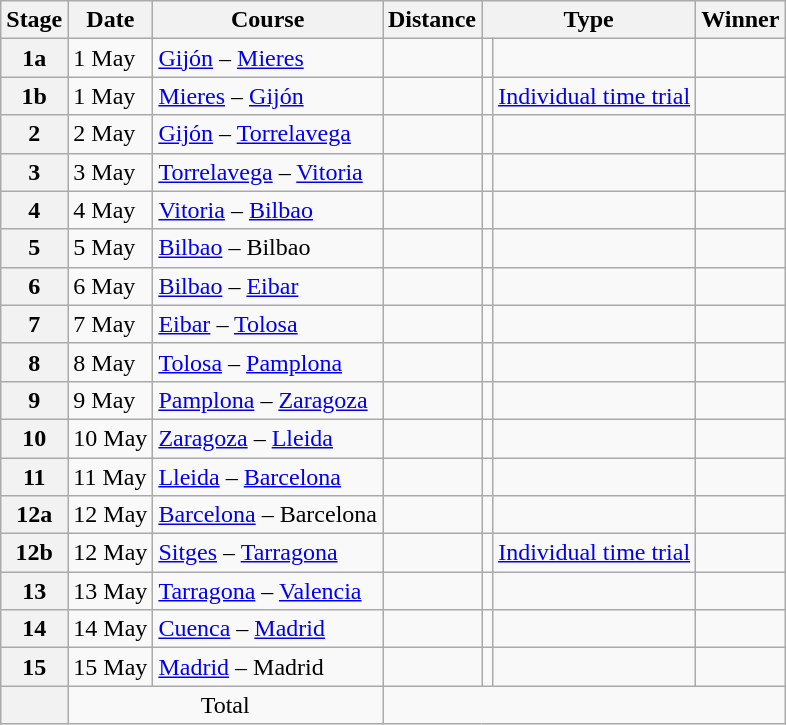<table class="wikitable">
<tr>
<th scope="col">Stage</th>
<th scope="col">Date</th>
<th scope="col">Course</th>
<th scope="col">Distance</th>
<th scope="col" colspan="2">Type</th>
<th scope="col">Winner</th>
</tr>
<tr>
<th scope="row">1a</th>
<td>1 May</td>
<td><a href='#'>Gijón</a> – <a href='#'>Mieres</a></td>
<td style="text-align:center;"></td>
<td></td>
<td></td>
<td></td>
</tr>
<tr>
<th scope="row">1b</th>
<td>1 May</td>
<td><a href='#'>Mieres</a> – <a href='#'>Gijón</a></td>
<td style="text-align:center;"></td>
<td></td>
<td><a href='#'>Individual time trial</a></td>
<td></td>
</tr>
<tr>
<th scope="row">2</th>
<td>2 May</td>
<td><a href='#'>Gijón</a> – <a href='#'>Torrelavega</a></td>
<td style="text-align:center;"></td>
<td></td>
<td></td>
<td></td>
</tr>
<tr>
<th scope="row">3</th>
<td>3 May</td>
<td><a href='#'>Torrelavega</a> – <a href='#'>Vitoria</a></td>
<td style="text-align:center;"></td>
<td></td>
<td></td>
<td></td>
</tr>
<tr>
<th scope="row">4</th>
<td>4 May</td>
<td><a href='#'>Vitoria</a> – <a href='#'>Bilbao</a></td>
<td style="text-align:center;"></td>
<td></td>
<td></td>
<td></td>
</tr>
<tr>
<th scope="row">5</th>
<td>5 May</td>
<td><a href='#'>Bilbao</a> – Bilbao</td>
<td style="text-align:center;"></td>
<td></td>
<td></td>
<td></td>
</tr>
<tr>
<th scope="row">6</th>
<td>6 May</td>
<td><a href='#'>Bilbao</a> – <a href='#'>Eibar</a></td>
<td style="text-align:center;"></td>
<td></td>
<td></td>
<td></td>
</tr>
<tr>
<th scope="row">7</th>
<td>7 May</td>
<td><a href='#'>Eibar</a> – <a href='#'>Tolosa</a></td>
<td style="text-align:center;"></td>
<td></td>
<td></td>
<td></td>
</tr>
<tr>
<th scope="row">8</th>
<td>8 May</td>
<td><a href='#'>Tolosa</a> – <a href='#'>Pamplona</a></td>
<td style="text-align:center;"></td>
<td></td>
<td></td>
<td></td>
</tr>
<tr>
<th scope="row">9</th>
<td>9 May</td>
<td><a href='#'>Pamplona</a> – <a href='#'>Zaragoza</a></td>
<td style="text-align:center;"></td>
<td></td>
<td></td>
<td></td>
</tr>
<tr>
<th scope="row">10</th>
<td>10 May</td>
<td><a href='#'>Zaragoza</a> – <a href='#'>Lleida</a></td>
<td style="text-align:center;"></td>
<td></td>
<td></td>
<td></td>
</tr>
<tr>
<th scope="row">11</th>
<td>11 May</td>
<td><a href='#'>Lleida</a> – <a href='#'>Barcelona</a></td>
<td style="text-align:center;"></td>
<td></td>
<td></td>
<td></td>
</tr>
<tr>
<th scope="row">12a</th>
<td>12 May</td>
<td><a href='#'>Barcelona</a> – Barcelona</td>
<td style="text-align:center;"></td>
<td></td>
<td></td>
<td></td>
</tr>
<tr>
<th scope="row">12b</th>
<td>12 May</td>
<td><a href='#'>Sitges</a> – <a href='#'>Tarragona</a></td>
<td style="text-align:center;"></td>
<td></td>
<td><a href='#'>Individual time trial</a></td>
<td></td>
</tr>
<tr>
<th scope="row">13</th>
<td>13 May</td>
<td><a href='#'>Tarragona</a> – <a href='#'>Valencia</a></td>
<td style="text-align:center;"></td>
<td></td>
<td></td>
<td></td>
</tr>
<tr>
<th scope="row">14</th>
<td>14 May</td>
<td><a href='#'>Cuenca</a> – <a href='#'>Madrid</a></td>
<td style="text-align:center;"></td>
<td></td>
<td></td>
<td></td>
</tr>
<tr>
<th scope="row">15</th>
<td>15 May</td>
<td><a href='#'>Madrid</a> – Madrid</td>
<td style="text-align:center;"></td>
<td></td>
<td></td>
<td></td>
</tr>
<tr>
<th scope="row"></th>
<td colspan="2" style="text-align:center">Total</td>
<td colspan="4" style="text-align:center"></td>
</tr>
</table>
